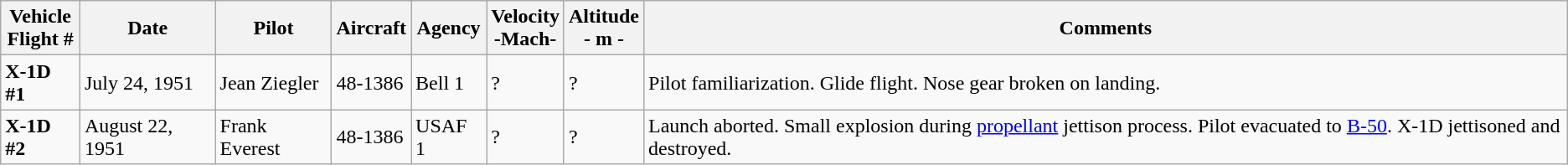<table class="wikitable">
<tr>
<th>Vehicle<br>Flight #</th>
<th>Date</th>
<th>Pilot</th>
<th>Aircraft</th>
<th>Agency</th>
<th>Velocity<br>-Mach-</th>
<th>Altitude<br>- m -</th>
<th>Comments</th>
</tr>
<tr>
<td><strong>X-1D #1</strong></td>
<td>July 24, 1951</td>
<td>Jean Ziegler</td>
<td>48-1386</td>
<td>Bell 1</td>
<td>?</td>
<td>?</td>
<td>Pilot familiarization. Glide flight. Nose gear broken on landing.</td>
</tr>
<tr>
<td><strong>X-1D #2</strong></td>
<td>August 22, 1951</td>
<td>Frank Everest</td>
<td>48-1386</td>
<td>USAF 1</td>
<td>?</td>
<td>?</td>
<td>Launch aborted. Small explosion during <a href='#'>propellant</a> jettison process. Pilot evacuated to <a href='#'>B-50</a>. X-1D jettisoned and destroyed.</td>
</tr>
</table>
